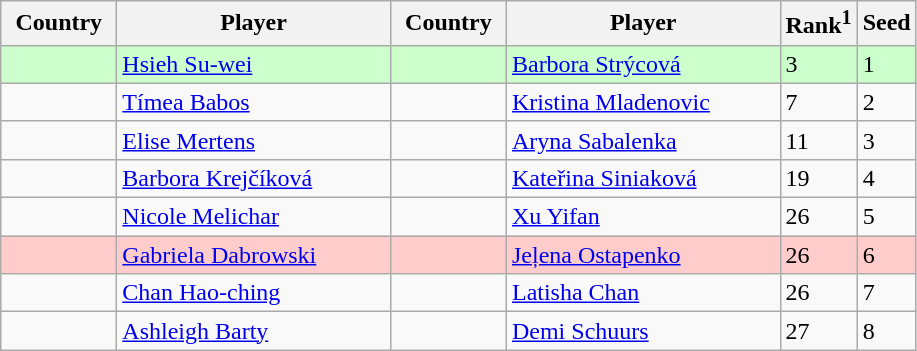<table class="sortable wikitable">
<tr>
<th width="70">Country</th>
<th width="175">Player</th>
<th width="70">Country</th>
<th width="175">Player</th>
<th>Rank<sup>1</sup></th>
<th>Seed</th>
</tr>
<tr style="background:#cfc;">
<td></td>
<td><a href='#'>Hsieh Su-wei</a></td>
<td></td>
<td><a href='#'>Barbora Strýcová</a></td>
<td>3</td>
<td>1</td>
</tr>
<tr>
<td></td>
<td><a href='#'>Tímea Babos</a></td>
<td></td>
<td><a href='#'>Kristina Mladenovic</a></td>
<td>7</td>
<td>2</td>
</tr>
<tr>
<td></td>
<td><a href='#'>Elise Mertens</a></td>
<td></td>
<td><a href='#'>Aryna Sabalenka</a></td>
<td>11</td>
<td>3</td>
</tr>
<tr>
<td></td>
<td><a href='#'>Barbora Krejčíková</a></td>
<td></td>
<td><a href='#'>Kateřina Siniaková</a></td>
<td>19</td>
<td>4</td>
</tr>
<tr>
<td></td>
<td><a href='#'>Nicole Melichar</a></td>
<td></td>
<td><a href='#'>Xu Yifan</a></td>
<td>26</td>
<td>5</td>
</tr>
<tr style="background:#fcc;">
<td></td>
<td><a href='#'>Gabriela Dabrowski</a></td>
<td></td>
<td><a href='#'>Jeļena Ostapenko</a></td>
<td>26</td>
<td>6</td>
</tr>
<tr>
<td></td>
<td><a href='#'>Chan Hao-ching</a></td>
<td></td>
<td><a href='#'>Latisha Chan</a></td>
<td>26</td>
<td>7</td>
</tr>
<tr>
<td></td>
<td><a href='#'>Ashleigh Barty</a></td>
<td></td>
<td><a href='#'>Demi Schuurs</a></td>
<td>27</td>
<td>8</td>
</tr>
</table>
